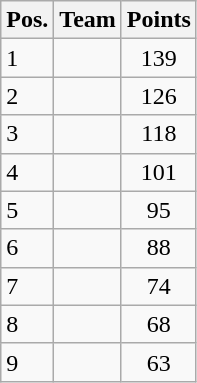<table class="wikitable sortable">
<tr>
<th>Pos.</th>
<th>Team</th>
<th>Points</th>
</tr>
<tr>
<td>1</td>
<td></td>
<td align=center>139</td>
</tr>
<tr>
<td>2</td>
<td></td>
<td align=center>126</td>
</tr>
<tr>
<td>3</td>
<td></td>
<td align=center>118</td>
</tr>
<tr>
<td>4</td>
<td></td>
<td align=center>101</td>
</tr>
<tr>
<td>5</td>
<td></td>
<td align=center>95</td>
</tr>
<tr>
<td>6</td>
<td></td>
<td align=center>88</td>
</tr>
<tr>
<td>7</td>
<td></td>
<td align=center>74</td>
</tr>
<tr>
<td>8</td>
<td></td>
<td align=center>68</td>
</tr>
<tr>
<td>9</td>
<td></td>
<td align=center>63</td>
</tr>
</table>
